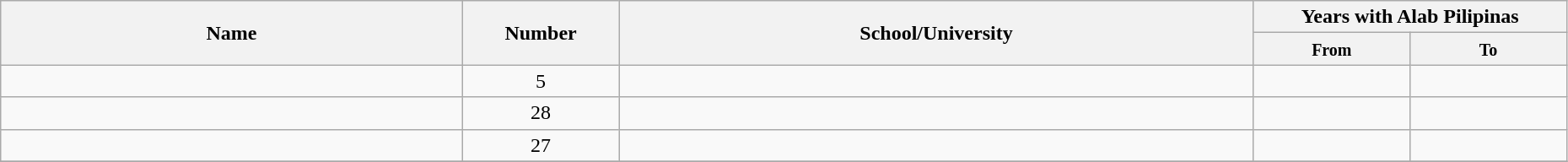<table class="wikitable sortable" style="text-align:center" width="98%">
<tr>
<th style="width:180px;" rowspan="2">Name</th>
<th style="width:10%;" colspan="2" rowspan="2">Number</th>
<th style="width:250px;" rowspan="2">School/University</th>
<th style="width:180px; text-align:center;" colspan="2">Years with Alab Pilipinas</th>
</tr>
<tr>
<th style="width:10%; text-align:center;"><small>From</small></th>
<th style="width:10%; text-align:center;"><small>To</small></th>
</tr>
<tr>
<td></td>
<td colspan="2">5</td>
<td></td>
<td></td>
<td></td>
</tr>
<tr>
<td></td>
<td colspan="2">28</td>
<td></td>
<td></td>
<td></td>
</tr>
<tr>
<td></td>
<td colspan="2">27</td>
<td></td>
<td></td>
<td></td>
</tr>
<tr>
</tr>
</table>
